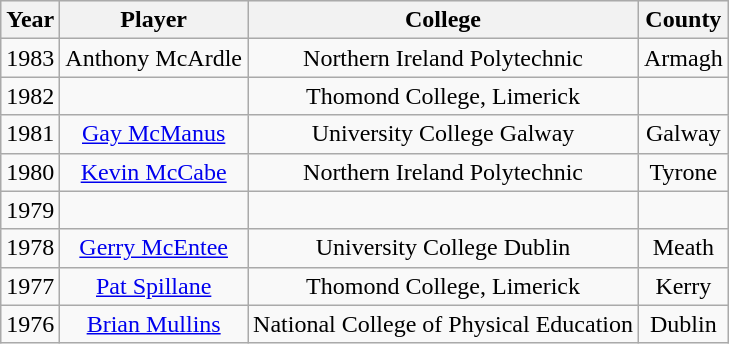<table class="wikitable">
<tr style="background:#efefef">
<th>Year</th>
<th>Player</th>
<th>College</th>
<th>County</th>
</tr>
<tr align="center">
<td>1983</td>
<td>Anthony McArdle</td>
<td>Northern Ireland Polytechnic</td>
<td>Armagh</td>
</tr>
<tr align="center">
<td>1982</td>
<td></td>
<td>Thomond College, Limerick</td>
<td></td>
</tr>
<tr align="center">
<td>1981</td>
<td><a href='#'>Gay McManus</a></td>
<td>University College Galway</td>
<td>Galway</td>
</tr>
<tr align="center">
<td>1980</td>
<td><a href='#'>Kevin McCabe</a></td>
<td>Northern Ireland Polytechnic</td>
<td>Tyrone</td>
</tr>
<tr align="center">
<td>1979</td>
<td></td>
<td></td>
<td></td>
</tr>
<tr align="center">
<td>1978</td>
<td><a href='#'>Gerry McEntee</a></td>
<td>University College Dublin</td>
<td>Meath</td>
</tr>
<tr align="center">
<td>1977</td>
<td><a href='#'>Pat Spillane</a></td>
<td>Thomond College, Limerick</td>
<td>Kerry</td>
</tr>
<tr align="center">
<td>1976</td>
<td><a href='#'>Brian Mullins</a></td>
<td>National College of Physical Education</td>
<td>Dublin</td>
</tr>
</table>
